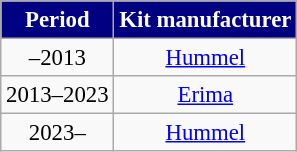<table class="wikitable" style="font-size: 95%; text-align:center">
<tr>
<th scope=col style="color:white; background:#000080">Period</th>
<th scope=col style="color:white; background:#000080">Kit manufacturer</th>
</tr>
<tr>
<td>–2013</td>
<td> <a href='#'>Hummel</a></td>
</tr>
<tr>
<td>2013–2023</td>
<td> <a href='#'>Erima</a></td>
</tr>
<tr>
<td>2023–</td>
<td> <a href='#'>Hummel</a></td>
</tr>
</table>
